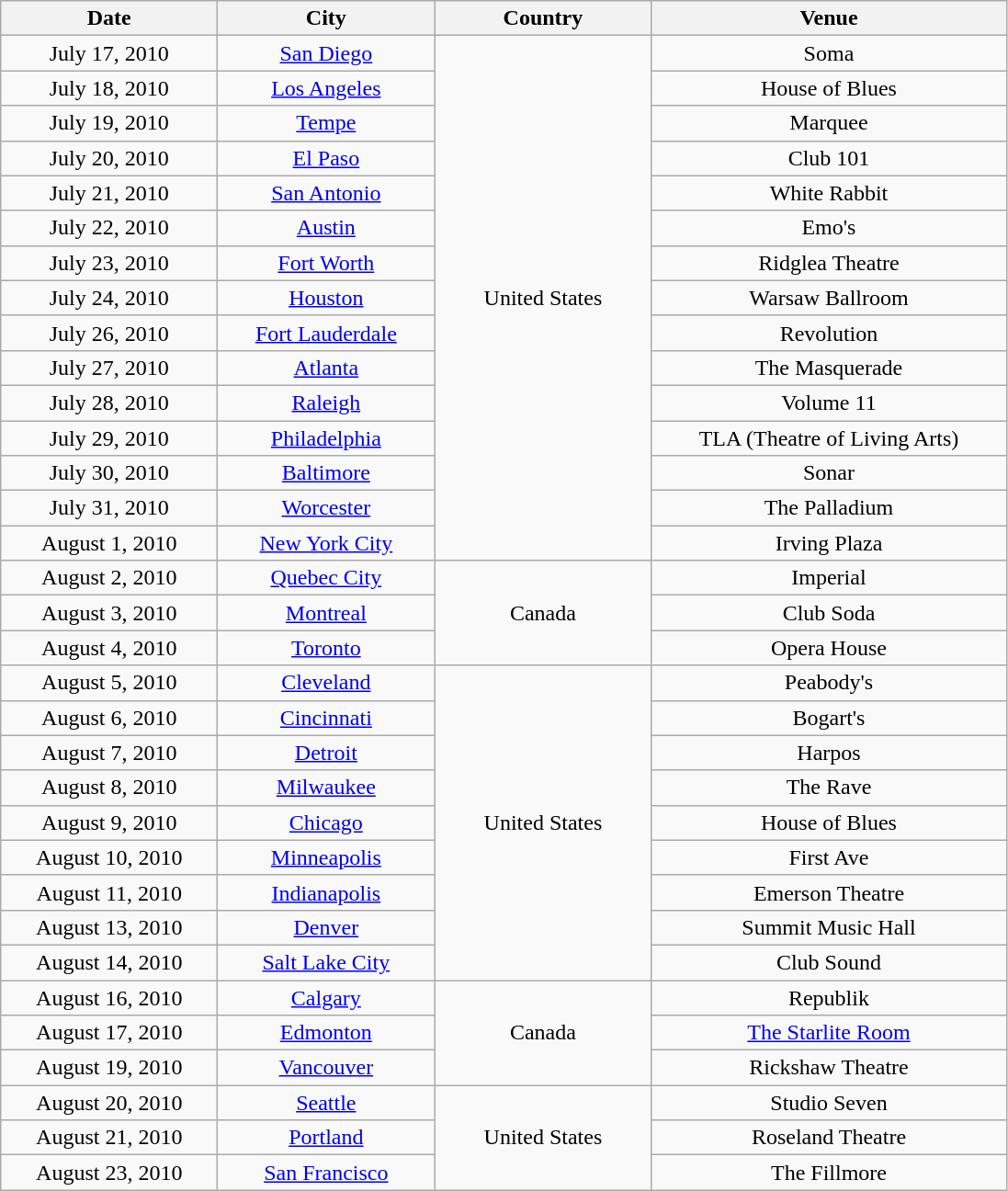<table class="wikitable" style="text-align:center;">
<tr>
<th style="width:150px;">Date</th>
<th style="width:150px;">City</th>
<th style="width:150px;">Country</th>
<th style="width:250px;">Venue</th>
</tr>
<tr>
<td>July 17, 2010</td>
<td><a href='#'>San Diego</a></td>
<td rowspan="15">United States</td>
<td>Soma</td>
</tr>
<tr>
<td>July 18, 2010</td>
<td><a href='#'>Los Angeles</a></td>
<td>House of Blues</td>
</tr>
<tr>
<td>July 19, 2010</td>
<td><a href='#'>Tempe</a></td>
<td>Marquee</td>
</tr>
<tr>
<td>July 20, 2010</td>
<td><a href='#'>El Paso</a></td>
<td>Club 101</td>
</tr>
<tr>
<td>July 21, 2010</td>
<td><a href='#'>San Antonio</a></td>
<td>White Rabbit</td>
</tr>
<tr>
<td>July 22, 2010</td>
<td><a href='#'>Austin</a></td>
<td>Emo's</td>
</tr>
<tr>
<td>July 23, 2010</td>
<td><a href='#'>Fort Worth</a></td>
<td>Ridglea Theatre</td>
</tr>
<tr>
<td>July 24, 2010</td>
<td><a href='#'>Houston</a></td>
<td>Warsaw Ballroom</td>
</tr>
<tr>
<td>July 26, 2010</td>
<td><a href='#'>Fort Lauderdale</a></td>
<td>Revolution</td>
</tr>
<tr>
<td>July 27, 2010</td>
<td><a href='#'>Atlanta</a></td>
<td>The Masquerade</td>
</tr>
<tr>
<td>July 28, 2010</td>
<td><a href='#'>Raleigh</a></td>
<td>Volume 11</td>
</tr>
<tr>
<td>July 29, 2010</td>
<td><a href='#'>Philadelphia</a></td>
<td>TLA (Theatre of Living Arts)</td>
</tr>
<tr>
<td>July 30, 2010</td>
<td><a href='#'>Baltimore</a></td>
<td>Sonar</td>
</tr>
<tr>
<td>July 31, 2010</td>
<td><a href='#'>Worcester</a></td>
<td>The Palladium</td>
</tr>
<tr>
<td>August 1, 2010</td>
<td><a href='#'>New York City</a></td>
<td>Irving Plaza</td>
</tr>
<tr>
<td>August 2, 2010</td>
<td><a href='#'>Quebec City</a></td>
<td rowspan="3">Canada</td>
<td>Imperial</td>
</tr>
<tr>
<td>August 3, 2010</td>
<td><a href='#'>Montreal</a></td>
<td>Club Soda</td>
</tr>
<tr>
<td>August 4, 2010</td>
<td><a href='#'>Toronto</a></td>
<td>Opera House</td>
</tr>
<tr>
<td>August 5, 2010</td>
<td><a href='#'>Cleveland</a></td>
<td rowspan="9">United States</td>
<td>Peabody's</td>
</tr>
<tr>
<td>August 6, 2010</td>
<td><a href='#'>Cincinnati</a></td>
<td>Bogart's</td>
</tr>
<tr>
<td>August 7, 2010</td>
<td><a href='#'>Detroit</a></td>
<td>Harpos</td>
</tr>
<tr>
<td>August 8, 2010</td>
<td><a href='#'>Milwaukee</a></td>
<td>The Rave</td>
</tr>
<tr>
<td>August 9, 2010</td>
<td><a href='#'>Chicago</a></td>
<td>House of Blues</td>
</tr>
<tr>
<td>August 10, 2010</td>
<td><a href='#'>Minneapolis</a></td>
<td>First Ave</td>
</tr>
<tr>
<td>August 11, 2010</td>
<td><a href='#'>Indianapolis</a></td>
<td>Emerson Theatre</td>
</tr>
<tr>
<td>August 13, 2010</td>
<td><a href='#'>Denver</a></td>
<td>Summit Music Hall</td>
</tr>
<tr>
<td>August 14, 2010</td>
<td><a href='#'>Salt Lake City</a></td>
<td>Club Sound</td>
</tr>
<tr>
<td>August 16, 2010</td>
<td><a href='#'>Calgary</a></td>
<td rowspan="3">Canada</td>
<td>Republik</td>
</tr>
<tr>
<td>August 17, 2010</td>
<td><a href='#'>Edmonton</a></td>
<td><a href='#'>The Starlite Room</a></td>
</tr>
<tr>
<td>August 19, 2010</td>
<td><a href='#'>Vancouver</a></td>
<td>Rickshaw Theatre</td>
</tr>
<tr>
<td>August 20, 2010</td>
<td><a href='#'>Seattle</a></td>
<td rowspan="3">United States</td>
<td>Studio Seven</td>
</tr>
<tr>
<td>August 21, 2010</td>
<td><a href='#'>Portland</a></td>
<td>Roseland Theatre</td>
</tr>
<tr>
<td>August 23, 2010</td>
<td><a href='#'>San Francisco</a></td>
<td>The Fillmore</td>
</tr>
</table>
